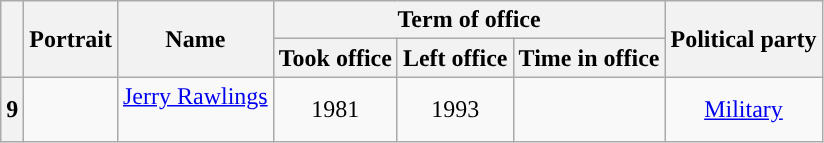<table class="wikitable" style="text-align:center">
<tr>
<th rowspan="2"></th>
<th rowspan="2">Portrait</th>
<th rowspan="2">Name<br></th>
<th colspan="3">Term of office</th>
<th rowspan="2">Political party</th>
</tr>
<tr>
<th>Took office</th>
<th>Left office</th>
<th>Time in office</th>
</tr>
<tr>
<th style="background:">9</th>
<td></td>
<td><a href='#'> Jerry Rawlings</a><br><br></td>
<td> 1981</td>
<td> 1993</td>
<td></td>
<td><a href='#'>Military</a></td>
</tr>
</table>
